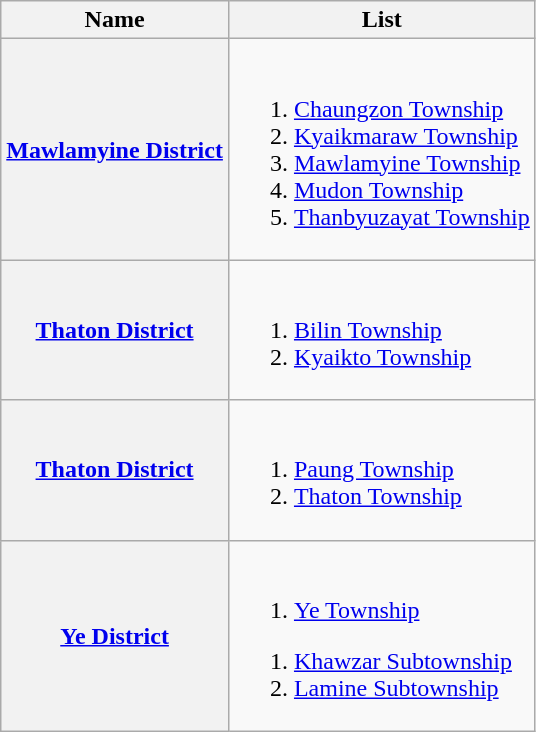<table class=wikitable>
<tr>
<th>Name</th>
<th>List</th>
</tr>
<tr>
<th><a href='#'>Mawlamyine District</a></th>
<td><br><ol><li><a href='#'>Chaungzon Township</a></li><li><a href='#'>Kyaikmaraw Township</a></li><li><a href='#'>Mawlamyine Township</a></li><li><a href='#'>Mudon Township</a></li><li><a href='#'>Thanbyuzayat Township</a></li></ol></td>
</tr>
<tr>
<th><a href='#'>Thaton District</a></th>
<td><br><ol><li><a href='#'>Bilin Township</a></li><li><a href='#'>Kyaikto Township</a></li></ol></td>
</tr>
<tr>
<th><a href='#'>Thaton District</a></th>
<td><br><ol><li><a href='#'>Paung Township</a></li><li><a href='#'>Thaton Township</a></li></ol></td>
</tr>
<tr>
<th><a href='#'>Ye District</a></th>
<td><br>
<ol><li><a href='#'>Ye Township</a></li></ol><ol><li><a href='#'>Khawzar Subtownship</a></li><li><a href='#'>Lamine Subtownship</a></li></ol></td>
</tr>
</table>
